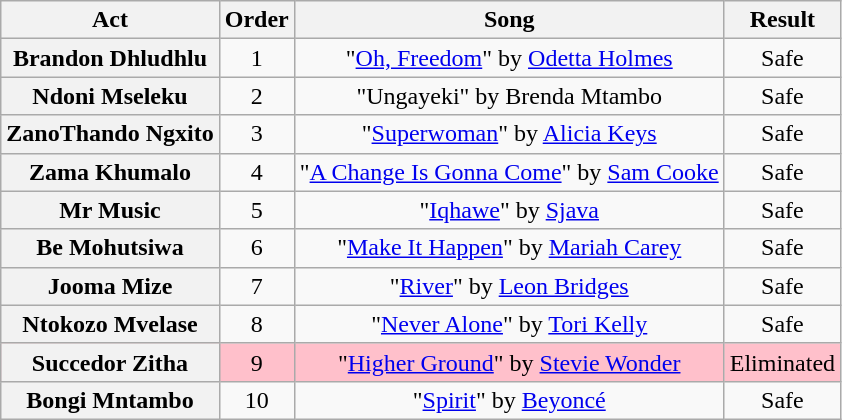<table class="wikitable plainrowheaders" style="text-align:center;">
<tr>
<th scope"col">Act</th>
<th scope"col">Order</th>
<th scope"col">Song</th>
<th scope"col">Result</th>
</tr>
<tr>
<th scope=row>Brandon Dhludhlu</th>
<td>1</td>
<td>"<a href='#'>Oh, Freedom</a>" by <a href='#'>Odetta Holmes</a></td>
<td>Safe</td>
</tr>
<tr>
<th scope=row>Ndoni Mseleku</th>
<td>2</td>
<td>"Ungayeki" by Brenda Mtambo</td>
<td>Safe</td>
</tr>
<tr>
<th scope=row>ZanoThando Ngxito</th>
<td>3</td>
<td>"<a href='#'>Superwoman</a>" by <a href='#'>Alicia Keys</a></td>
<td>Safe</td>
</tr>
<tr>
<th scope=row>Zama Khumalo</th>
<td>4</td>
<td>"<a href='#'>A Change Is Gonna Come</a>" by <a href='#'>Sam Cooke</a></td>
<td>Safe</td>
</tr>
<tr>
<th scope=row>Mr Music</th>
<td>5</td>
<td>"<a href='#'>Iqhawe</a>" by <a href='#'>Sjava</a></td>
<td>Safe</td>
</tr>
<tr>
<th scope=row>Be Mohutsiwa</th>
<td>6</td>
<td>"<a href='#'>Make It Happen</a>" by <a href='#'>Mariah Carey</a></td>
<td>Safe</td>
</tr>
<tr>
<th scope=row>Jooma Mize</th>
<td>7</td>
<td>"<a href='#'>River</a>" by <a href='#'>Leon Bridges</a></td>
<td>Safe</td>
</tr>
<tr>
<th scope=row>Ntokozo Mvelase</th>
<td>8</td>
<td>"<a href='#'>Never Alone</a>" by <a href='#'>Tori Kelly</a></td>
<td>Safe</td>
</tr>
<tr style="background:pink">
<th scope=row>Succedor Zitha</th>
<td>9</td>
<td>"<a href='#'>Higher Ground</a>" by <a href='#'>Stevie Wonder</a></td>
<td>Eliminated</td>
</tr>
<tr>
<th scope=row>Bongi Mntambo</th>
<td>10</td>
<td>"<a href='#'>Spirit</a>" by <a href='#'>Beyoncé</a></td>
<td>Safe</td>
</tr>
</table>
